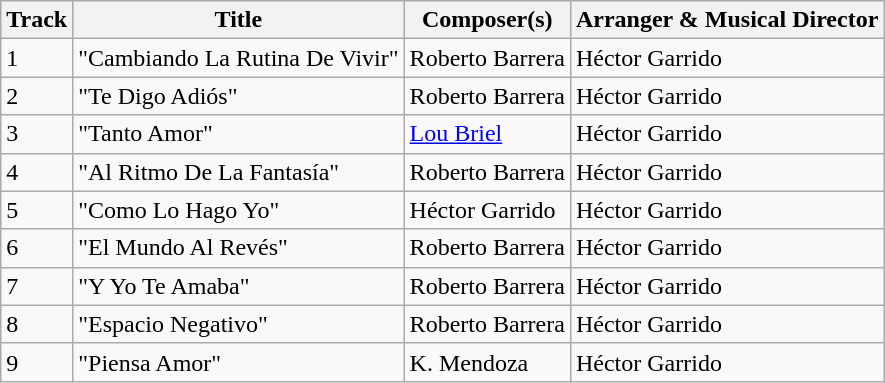<table class="wikitable">
<tr>
<th>Track</th>
<th>Title</th>
<th>Composer(s)</th>
<th>Arranger & Musical Director</th>
</tr>
<tr>
<td>1</td>
<td>"Cambiando La Rutina De Vivir"</td>
<td>Roberto Barrera</td>
<td>Héctor Garrido</td>
</tr>
<tr>
<td>2</td>
<td>"Te Digo Adiós"</td>
<td>Roberto Barrera</td>
<td>Héctor Garrido</td>
</tr>
<tr>
<td>3</td>
<td>"Tanto Amor"</td>
<td><a href='#'>Lou Briel</a></td>
<td>Héctor Garrido</td>
</tr>
<tr>
<td>4</td>
<td>"Al Ritmo De La Fantasía"</td>
<td>Roberto Barrera</td>
<td>Héctor Garrido</td>
</tr>
<tr>
<td>5</td>
<td>"Como Lo Hago Yo"</td>
<td>Héctor Garrido</td>
<td>Héctor Garrido</td>
</tr>
<tr>
<td>6</td>
<td>"El Mundo Al Revés"</td>
<td>Roberto Barrera</td>
<td>Héctor Garrido</td>
</tr>
<tr>
<td>7</td>
<td>"Y Yo Te Amaba"</td>
<td>Roberto Barrera</td>
<td>Héctor Garrido</td>
</tr>
<tr>
<td>8</td>
<td>"Espacio Negativo"</td>
<td>Roberto Barrera</td>
<td>Héctor Garrido</td>
</tr>
<tr>
<td>9</td>
<td>"Piensa Amor"</td>
<td>K. Mendoza</td>
<td>Héctor Garrido</td>
</tr>
</table>
